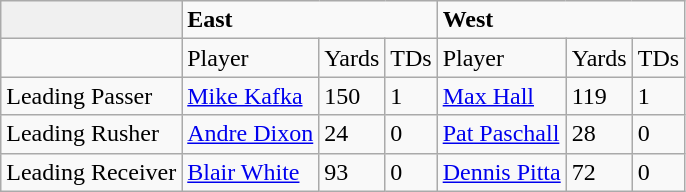<table class="wikitable" style="text-align:left">
<tr>
<td style="text-align:center; background:#f0f0f0;"></td>
<td colspan="3"><strong>East</strong></td>
<td colspan="3"><strong>West</strong></td>
</tr>
<tr>
<td></td>
<td>Player</td>
<td>Yards</td>
<td>TDs</td>
<td>Player</td>
<td>Yards</td>
<td>TDs</td>
</tr>
<tr>
<td>Leading Passer</td>
<td><a href='#'>Mike Kafka</a></td>
<td>150</td>
<td>1</td>
<td><a href='#'>Max Hall</a></td>
<td>119</td>
<td>1</td>
</tr>
<tr>
<td>Leading Rusher</td>
<td><a href='#'>Andre Dixon</a></td>
<td>24</td>
<td>0</td>
<td><a href='#'>Pat Paschall</a></td>
<td>28</td>
<td>0</td>
</tr>
<tr>
<td>Leading Receiver</td>
<td><a href='#'>Blair White</a></td>
<td>93</td>
<td>0</td>
<td><a href='#'>Dennis Pitta</a></td>
<td>72</td>
<td>0</td>
</tr>
</table>
